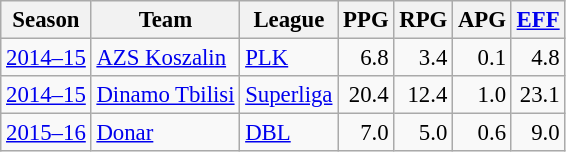<table class="wikitable sortable" style="font-size:95%; text-align:right">
<tr>
<th>Season</th>
<th>Team</th>
<th>League</th>
<th>PPG</th>
<th>RPG</th>
<th>APG</th>
<th><a href='#'>EFF</a></th>
</tr>
<tr>
<td align=left><a href='#'>2014–15</a></td>
<td align=left><a href='#'>AZS Koszalin</a></td>
<td align=left><a href='#'>PLK</a></td>
<td>6.8</td>
<td>3.4</td>
<td>0.1</td>
<td>4.8</td>
</tr>
<tr>
<td align=left><a href='#'>2014–15</a></td>
<td align=left><a href='#'>Dinamo Tbilisi</a></td>
<td align=left><a href='#'>Superliga</a></td>
<td>20.4</td>
<td>12.4</td>
<td>1.0</td>
<td>23.1</td>
</tr>
<tr>
<td align=left><a href='#'>2015–16</a></td>
<td align=left><a href='#'>Donar</a></td>
<td align=left><a href='#'>DBL</a></td>
<td>7.0</td>
<td>5.0</td>
<td>0.6</td>
<td>9.0</td>
</tr>
</table>
